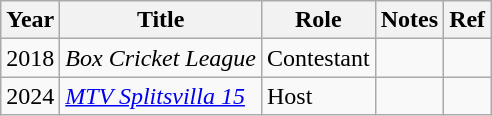<table class="wikitable">
<tr>
<th>Year</th>
<th>Title</th>
<th>Role</th>
<th>Notes</th>
<th>Ref</th>
</tr>
<tr>
<td>2018</td>
<td><em>Box Cricket League</em></td>
<td>Contestant</td>
<td></td>
<td></td>
</tr>
<tr>
<td>2024</td>
<td><em><a href='#'>MTV Splitsvilla 15</a></em></td>
<td>Host</td>
<td></td>
<td></td>
</tr>
</table>
